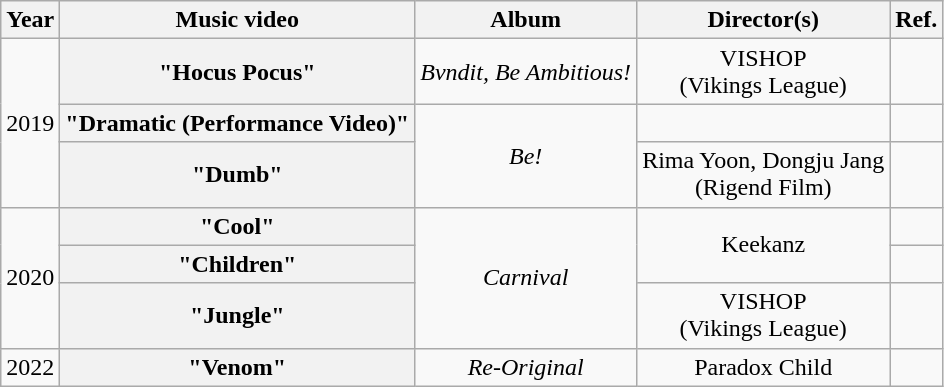<table class="wikitable plainrowheaders" style="text-align:center; table-layout:fixed; margin-right:0">
<tr>
<th>Year</th>
<th>Music video</th>
<th>Album</th>
<th>Director(s)</th>
<th>Ref.</th>
</tr>
<tr>
<td rowspan="3">2019</td>
<th scope="row">"Hocus Pocus"</th>
<td><em>Bvndit, Be Ambitious!</em></td>
<td>VISHOP<br>(Vikings League)</td>
<td></td>
</tr>
<tr>
<th scope="row">"Dramatic (Performance Video)"</th>
<td rowspan="2"><em>Be!</em></td>
<td></td>
<td></td>
</tr>
<tr>
<th scope="row">"Dumb"</th>
<td>Rima Yoon, Dongju Jang<br>(Rigend Film)</td>
<td></td>
</tr>
<tr>
<td rowspan="3">2020</td>
<th scope="row">"Cool"</th>
<td rowspan="3"><em>Carnival</em></td>
<td rowspan="2">Keekanz</td>
<td></td>
</tr>
<tr>
<th scope="row">"Children"</th>
<td></td>
</tr>
<tr>
<th scope="row">"Jungle"</th>
<td>VISHOP<br>(Vikings League)</td>
<td></td>
</tr>
<tr>
<td>2022</td>
<th scope="row">"Venom"</th>
<td><em>Re-Original</em></td>
<td>Paradox Child</td>
<td></td>
</tr>
</table>
